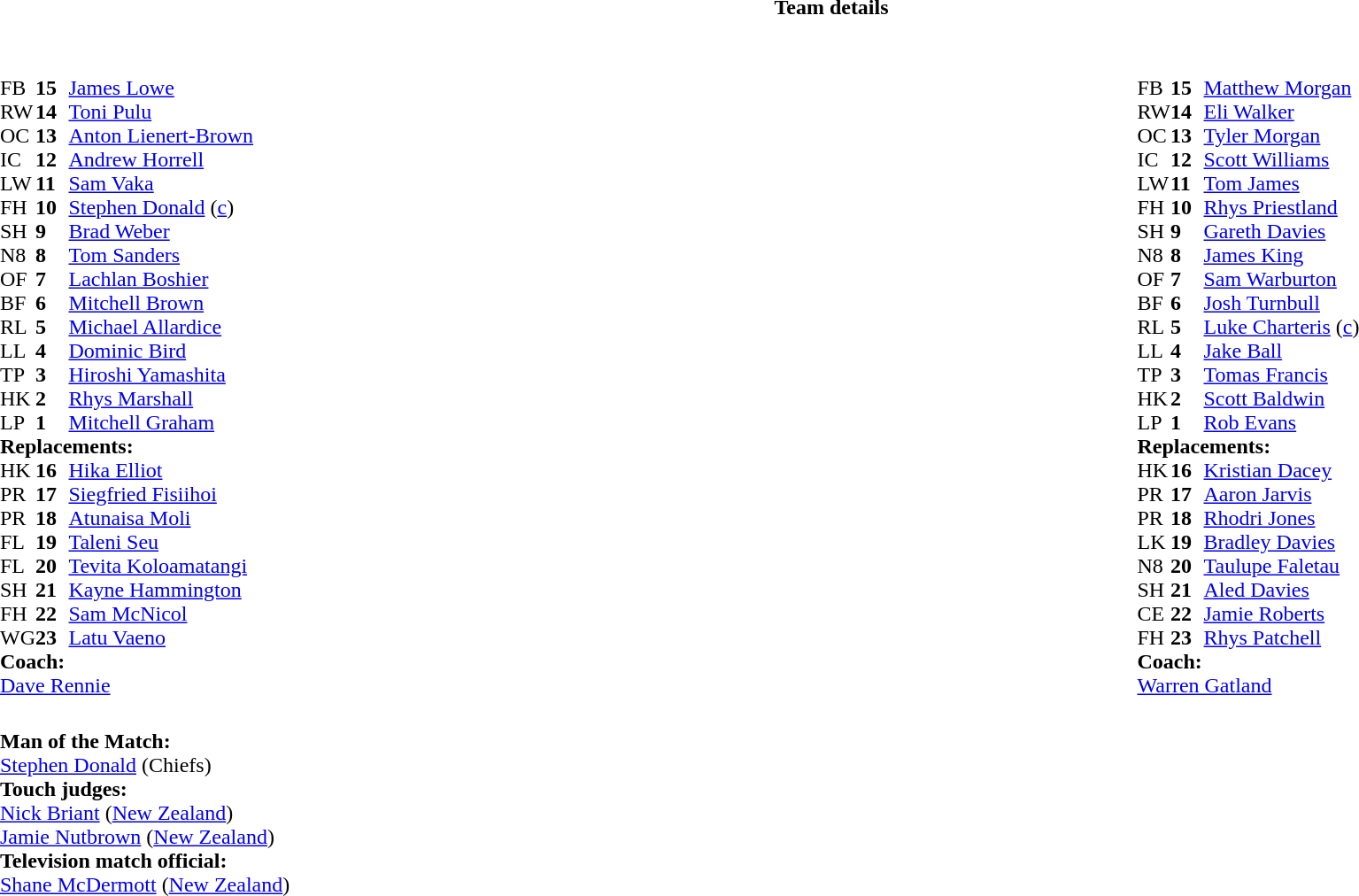<table border="0" width="100%" class="collapsible collapsed">
<tr>
<th>Team details</th>
</tr>
<tr>
<td><br><table style="width:100%;">
<tr>
<td style="vertical-align:top; width:50%"><br><table cellspacing="0" cellpadding="0">
<tr>
<th width="25"></th>
<th width="25"></th>
</tr>
<tr>
<td>FB</td>
<td><strong>15</strong></td>
<td> <a href='#'>James Lowe</a></td>
</tr>
<tr>
<td>RW</td>
<td><strong>14</strong></td>
<td> <a href='#'>Toni Pulu</a></td>
</tr>
<tr>
<td>OC</td>
<td><strong>13</strong></td>
<td> <a href='#'>Anton Lienert-Brown</a></td>
</tr>
<tr>
<td>IC</td>
<td><strong>12</strong></td>
<td> <a href='#'>Andrew Horrell</a></td>
</tr>
<tr>
<td>LW</td>
<td><strong>11</strong></td>
<td> <a href='#'>Sam Vaka</a></td>
<td></td>
<td></td>
</tr>
<tr>
<td>FH</td>
<td><strong>10</strong></td>
<td> <a href='#'>Stephen Donald</a> (<a href='#'>c</a>)</td>
<td></td>
<td></td>
</tr>
<tr>
<td>SH</td>
<td><strong>9</strong></td>
<td> <a href='#'>Brad Weber</a></td>
<td></td>
<td></td>
</tr>
<tr>
<td>N8</td>
<td><strong>8</strong></td>
<td> <a href='#'>Tom Sanders</a></td>
<td></td>
<td></td>
</tr>
<tr>
<td>OF</td>
<td><strong>7</strong></td>
<td> <a href='#'>Lachlan Boshier</a></td>
</tr>
<tr>
<td>BF</td>
<td><strong>6</strong></td>
<td> <a href='#'>Mitchell Brown</a></td>
</tr>
<tr>
<td>RL</td>
<td><strong>5</strong></td>
<td> <a href='#'>Michael Allardice</a></td>
<td></td>
<td></td>
</tr>
<tr>
<td>LL</td>
<td><strong>4</strong></td>
<td> <a href='#'>Dominic Bird</a></td>
</tr>
<tr>
<td>TP</td>
<td><strong>3</strong></td>
<td> <a href='#'>Hiroshi Yamashita</a></td>
<td></td>
<td></td>
</tr>
<tr>
<td>HK</td>
<td><strong>2</strong></td>
<td> <a href='#'>Rhys Marshall</a></td>
<td></td>
<td></td>
</tr>
<tr>
<td>LP</td>
<td><strong>1</strong></td>
<td> <a href='#'>Mitchell Graham</a></td>
<td></td>
<td></td>
</tr>
<tr>
<td colspan=3><strong>Replacements:</strong></td>
</tr>
<tr>
<td>HK</td>
<td><strong>16</strong></td>
<td> <a href='#'>Hika Elliot</a></td>
<td></td>
<td></td>
</tr>
<tr>
<td>PR</td>
<td><strong>17</strong></td>
<td> <a href='#'>Siegfried Fisiihoi</a></td>
<td></td>
<td></td>
</tr>
<tr>
<td>PR</td>
<td><strong>18</strong></td>
<td> <a href='#'>Atunaisa Moli</a></td>
<td></td>
<td></td>
</tr>
<tr>
<td>FL</td>
<td><strong>19</strong></td>
<td> <a href='#'>Taleni Seu</a></td>
<td></td>
<td></td>
</tr>
<tr>
<td>FL</td>
<td><strong>20</strong></td>
<td> <a href='#'>Tevita Koloamatangi</a></td>
<td></td>
<td></td>
</tr>
<tr>
<td>SH</td>
<td><strong>21</strong></td>
<td> <a href='#'>Kayne Hammington</a></td>
<td></td>
<td></td>
</tr>
<tr>
<td>FH</td>
<td><strong>22</strong></td>
<td> <a href='#'>Sam McNicol</a></td>
<td></td>
<td></td>
</tr>
<tr>
<td>WG</td>
<td><strong>23</strong></td>
<td> <a href='#'>Latu Vaeno</a></td>
<td></td>
<td></td>
</tr>
<tr>
<td colspan=3><strong>Coach:</strong></td>
</tr>
<tr>
<td colspan="4"> <a href='#'>Dave Rennie</a></td>
</tr>
</table>
</td>
<td style="vertical-align:top; width:50%"><br><table cellspacing="0" cellpadding="0" style="margin:auto">
<tr>
<th width="25"></th>
<th width="25"></th>
</tr>
<tr>
<td>FB</td>
<td><strong>15</strong></td>
<td><a href='#'>Matthew Morgan</a></td>
</tr>
<tr>
<td>RW</td>
<td><strong>14</strong></td>
<td><a href='#'>Eli Walker</a></td>
</tr>
<tr>
<td>OC</td>
<td><strong>13</strong></td>
<td><a href='#'>Tyler Morgan</a></td>
<td></td>
<td></td>
</tr>
<tr>
<td>IC</td>
<td><strong>12</strong></td>
<td><a href='#'>Scott Williams</a></td>
<td></td>
<td></td>
</tr>
<tr>
<td>LW</td>
<td><strong>11</strong></td>
<td><a href='#'>Tom James</a></td>
</tr>
<tr>
<td>FH</td>
<td><strong>10</strong></td>
<td><a href='#'>Rhys Priestland</a></td>
</tr>
<tr>
<td>SH</td>
<td><strong>9</strong></td>
<td><a href='#'>Gareth Davies</a></td>
<td></td>
<td></td>
</tr>
<tr>
<td>N8</td>
<td><strong>8</strong></td>
<td><a href='#'>James King</a></td>
</tr>
<tr>
<td>OF</td>
<td><strong>7</strong></td>
<td><a href='#'>Sam Warburton</a></td>
<td></td>
<td></td>
</tr>
<tr>
<td>BF</td>
<td><strong>6</strong></td>
<td><a href='#'>Josh Turnbull</a></td>
</tr>
<tr>
<td>RL</td>
<td><strong>5</strong></td>
<td><a href='#'>Luke Charteris</a> (<a href='#'>c</a>)</td>
</tr>
<tr>
<td>LL</td>
<td><strong>4</strong></td>
<td><a href='#'>Jake Ball</a></td>
<td></td>
<td></td>
</tr>
<tr>
<td>TP</td>
<td><strong>3</strong></td>
<td><a href='#'>Tomas Francis</a></td>
<td></td>
<td></td>
</tr>
<tr>
<td>HK</td>
<td><strong>2</strong></td>
<td><a href='#'>Scott Baldwin</a></td>
<td></td>
<td></td>
</tr>
<tr>
<td>LP</td>
<td><strong>1</strong></td>
<td><a href='#'>Rob Evans</a></td>
<td></td>
<td></td>
</tr>
<tr>
<td colspan=3><strong>Replacements:</strong></td>
</tr>
<tr>
<td>HK</td>
<td><strong>16</strong></td>
<td><a href='#'>Kristian Dacey</a></td>
<td></td>
<td></td>
</tr>
<tr>
<td>PR</td>
<td><strong>17</strong></td>
<td><a href='#'>Aaron Jarvis</a></td>
<td></td>
<td></td>
</tr>
<tr>
<td>PR</td>
<td><strong>18</strong></td>
<td><a href='#'>Rhodri Jones</a></td>
<td></td>
<td></td>
</tr>
<tr>
<td>LK</td>
<td><strong>19</strong></td>
<td><a href='#'>Bradley Davies</a></td>
<td></td>
<td></td>
</tr>
<tr>
<td>N8</td>
<td><strong>20</strong></td>
<td><a href='#'>Taulupe Faletau</a></td>
<td></td>
<td></td>
</tr>
<tr>
<td>SH</td>
<td><strong>21</strong></td>
<td><a href='#'>Aled Davies</a></td>
<td></td>
<td></td>
</tr>
<tr>
<td>CE</td>
<td><strong>22</strong></td>
<td><a href='#'>Jamie Roberts</a></td>
<td></td>
<td></td>
</tr>
<tr>
<td>FH</td>
<td><strong>23</strong></td>
<td><a href='#'>Rhys Patchell</a></td>
<td></td>
<td></td>
</tr>
<tr>
<td colspan=3><strong>Coach:</strong></td>
</tr>
<tr>
<td colspan="4"> <a href='#'>Warren Gatland</a></td>
</tr>
</table>
</td>
</tr>
</table>
<table style="width:100%">
<tr>
<td><br><strong>Man of the Match:</strong>
<br> <a href='#'>Stephen Donald</a> (Chiefs)<br><strong>Touch judges:</strong>
<br><a href='#'>Nick Briant</a> (<a href='#'>New Zealand</a>)
<br><a href='#'>Jamie Nutbrown</a> (<a href='#'>New Zealand</a>)
<br><strong>Television match official:</strong>
<br><a href='#'>Shane McDermott</a> (<a href='#'>New Zealand</a>)</td>
</tr>
</table>
</td>
</tr>
</table>
